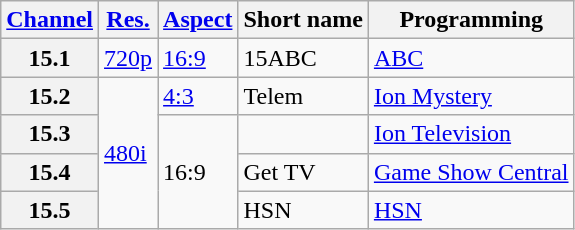<table class="wikitable">
<tr>
<th scope = "col"><a href='#'>Channel</a></th>
<th scope = "col"><a href='#'>Res.</a></th>
<th scope = "col"><a href='#'>Aspect</a></th>
<th scope = "col">Short name</th>
<th scope = "col">Programming</th>
</tr>
<tr>
<th scope = "row">15.1</th>
<td><a href='#'>720p</a></td>
<td><a href='#'>16:9</a></td>
<td>15ABC</td>
<td><a href='#'>ABC</a></td>
</tr>
<tr>
<th scope = "row">15.2</th>
<td rowspan=4><a href='#'>480i</a></td>
<td><a href='#'>4:3</a></td>
<td>Telem</td>
<td><a href='#'>Ion Mystery</a></td>
</tr>
<tr>
<th scope = "row">15.3</th>
<td rowspan=3>16:9</td>
<td></td>
<td><a href='#'>Ion Television</a></td>
</tr>
<tr>
<th scope = "row">15.4</th>
<td>Get TV</td>
<td><a href='#'>Game Show Central</a></td>
</tr>
<tr>
<th scope = "row">15.5</th>
<td>HSN</td>
<td><a href='#'>HSN</a></td>
</tr>
</table>
